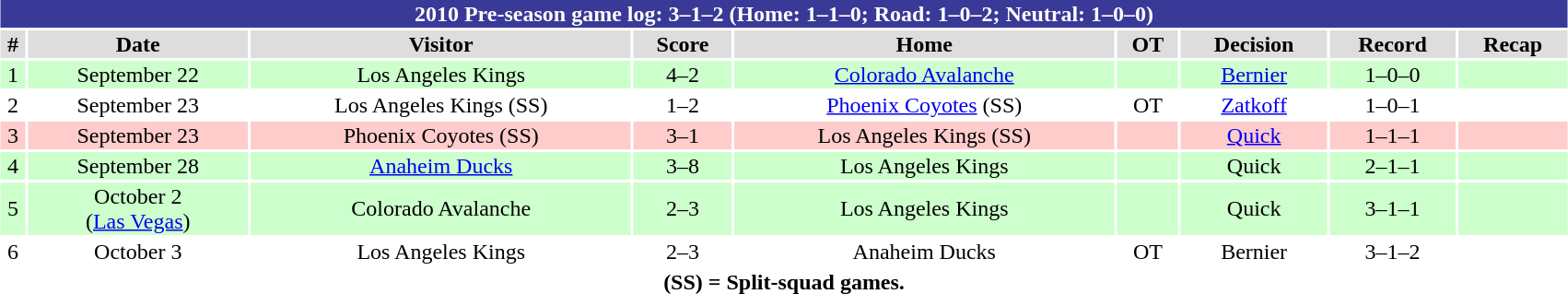<table class="toccolours collapsible collapsed"  style="width:90%; clear:both; margin:1.5em auto; text-align:center;">
<tr>
<th colspan="11" style="background:#393997; color:#fff;">2010 Pre-season game log: 3–1–2 (Home: 1–1–0; Road: 1–0–2; Neutral: 1–0–0)</th>
</tr>
<tr style="text-align:center; background:#ddd;">
<td><strong>#</strong></td>
<td><strong>Date</strong></td>
<td><strong>Visitor</strong></td>
<td><strong>Score</strong></td>
<td><strong>Home</strong></td>
<td><strong>OT</strong></td>
<td><strong>Decision</strong></td>
<td><strong>Record</strong></td>
<td><strong>Recap</strong></td>
</tr>
<tr style="text-align:center; background:#cfc;">
<td>1</td>
<td>September 22</td>
<td>Los Angeles Kings</td>
<td>4–2</td>
<td><a href='#'>Colorado Avalanche</a></td>
<td></td>
<td><a href='#'>Bernier</a></td>
<td>1–0–0</td>
<td></td>
</tr>
<tr style="text-align:center; background:#fff;">
<td>2</td>
<td>September 23</td>
<td>Los Angeles Kings (SS)</td>
<td>1–2</td>
<td><a href='#'>Phoenix Coyotes</a> (SS)</td>
<td>OT</td>
<td><a href='#'>Zatkoff</a></td>
<td>1–0–1</td>
<td></td>
</tr>
<tr style="text-align:center; background:#fcc;">
<td>3</td>
<td>September 23</td>
<td>Phoenix Coyotes (SS)</td>
<td>3–1</td>
<td>Los Angeles Kings (SS)</td>
<td></td>
<td><a href='#'>Quick</a></td>
<td>1–1–1</td>
<td></td>
</tr>
<tr style="text-align:center; background:#cfc;">
<td>4</td>
<td>September 28</td>
<td><a href='#'>Anaheim Ducks</a></td>
<td>3–8</td>
<td>Los Angeles Kings</td>
<td></td>
<td>Quick</td>
<td>2–1–1</td>
<td></td>
</tr>
<tr style="text-align:center; background:#cfc;">
<td>5</td>
<td>October 2 <br> (<a href='#'>Las Vegas</a>)</td>
<td>Colorado Avalanche</td>
<td>2–3</td>
<td>Los Angeles Kings</td>
<td></td>
<td>Quick</td>
<td>3–1–1</td>
<td></td>
</tr>
<tr style="text-align:center; background:#fff;">
<td>6</td>
<td>October 3</td>
<td>Los Angeles Kings</td>
<td>2–3</td>
<td>Anaheim Ducks</td>
<td>OT</td>
<td>Bernier</td>
<td>3–1–2</td>
<td></td>
</tr>
<tr style="text-align:center;">
<th colspan=11>(SS) = Split-squad games.</th>
</tr>
</table>
